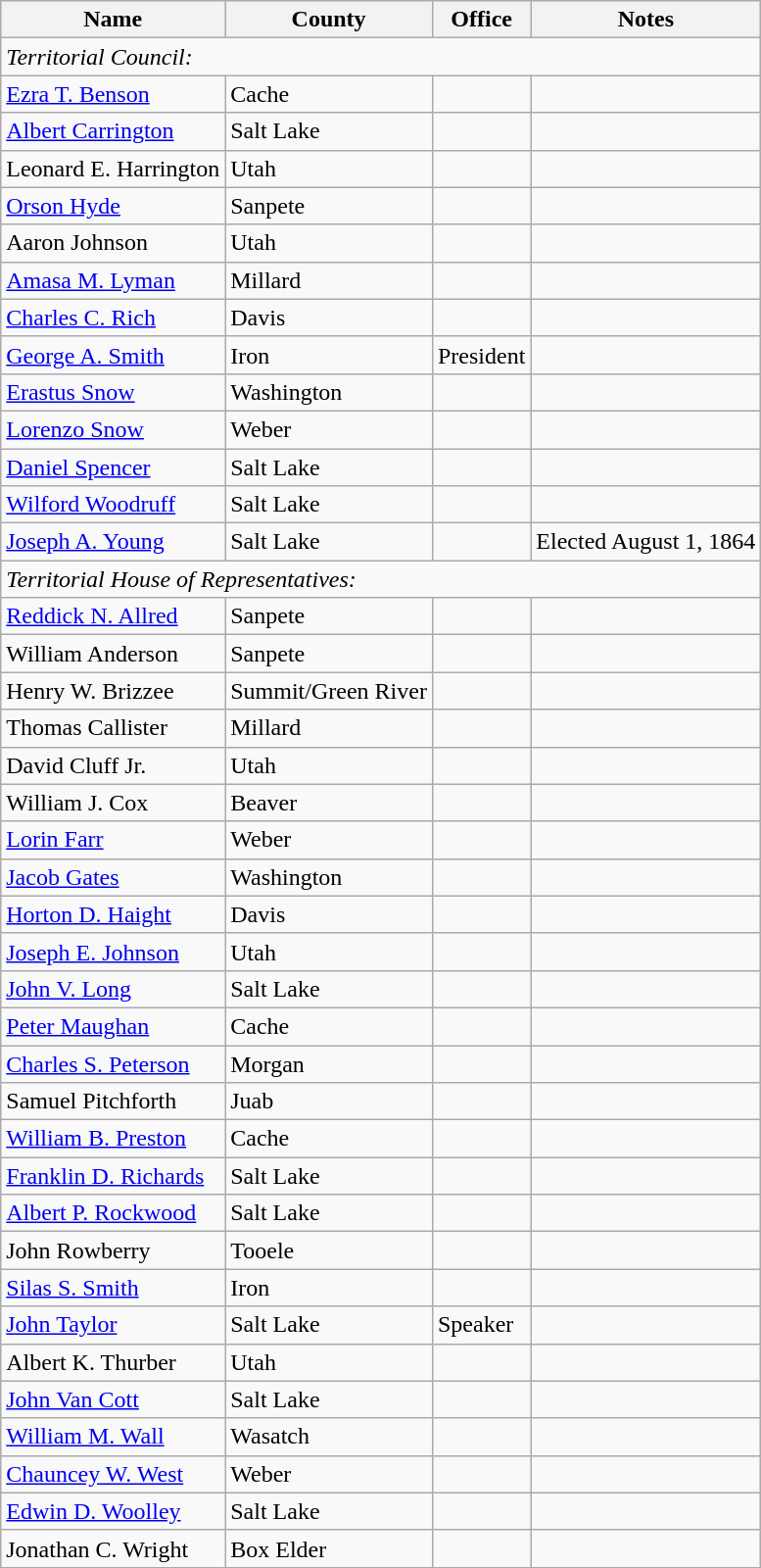<table class="wikitable">
<tr>
<th>Name</th>
<th>County</th>
<th>Office</th>
<th>Notes</th>
</tr>
<tr>
<td colspan=8><em>Territorial Council:</em></td>
</tr>
<tr>
<td><a href='#'>Ezra T. Benson</a></td>
<td>Cache</td>
<td></td>
<td></td>
</tr>
<tr>
<td><a href='#'>Albert Carrington</a></td>
<td>Salt Lake</td>
<td></td>
<td></td>
</tr>
<tr>
<td>Leonard E. Harrington</td>
<td>Utah</td>
<td></td>
<td></td>
</tr>
<tr>
<td><a href='#'>Orson Hyde</a></td>
<td>Sanpete</td>
<td></td>
<td></td>
</tr>
<tr>
<td>Aaron Johnson</td>
<td>Utah</td>
<td></td>
<td></td>
</tr>
<tr>
<td><a href='#'>Amasa M. Lyman</a></td>
<td>Millard</td>
<td></td>
<td></td>
</tr>
<tr>
<td><a href='#'>Charles C. Rich</a></td>
<td>Davis</td>
<td></td>
<td></td>
</tr>
<tr>
<td><a href='#'>George A. Smith</a></td>
<td>Iron</td>
<td>President</td>
<td></td>
</tr>
<tr>
<td><a href='#'>Erastus Snow</a></td>
<td>Washington</td>
<td></td>
<td></td>
</tr>
<tr>
<td><a href='#'>Lorenzo Snow</a></td>
<td>Weber</td>
<td></td>
<td></td>
</tr>
<tr>
<td><a href='#'>Daniel Spencer</a></td>
<td>Salt Lake</td>
<td></td>
<td></td>
</tr>
<tr>
<td><a href='#'>Wilford Woodruff</a></td>
<td>Salt Lake</td>
<td></td>
<td></td>
</tr>
<tr>
<td><a href='#'>Joseph A. Young</a></td>
<td>Salt Lake</td>
<td></td>
<td>Elected August 1, 1864</td>
</tr>
<tr>
<td colspan=8><em>Territorial House of Representatives:</em></td>
</tr>
<tr>
<td><a href='#'>Reddick N. Allred</a></td>
<td>Sanpete</td>
<td></td>
<td></td>
</tr>
<tr>
<td>William Anderson</td>
<td>Sanpete</td>
<td></td>
<td></td>
</tr>
<tr>
<td>Henry W. Brizzee</td>
<td>Summit/Green River</td>
<td></td>
<td></td>
</tr>
<tr>
<td>Thomas Callister</td>
<td>Millard</td>
<td></td>
<td></td>
</tr>
<tr>
<td>David Cluff Jr.</td>
<td>Utah</td>
<td></td>
<td></td>
</tr>
<tr>
<td>William J. Cox</td>
<td>Beaver</td>
<td></td>
<td></td>
</tr>
<tr>
<td><a href='#'>Lorin Farr</a></td>
<td>Weber</td>
<td></td>
<td></td>
</tr>
<tr>
<td><a href='#'>Jacob Gates</a></td>
<td>Washington</td>
<td></td>
<td></td>
</tr>
<tr>
<td><a href='#'>Horton D. Haight</a></td>
<td>Davis</td>
<td></td>
<td></td>
</tr>
<tr>
<td><a href='#'>Joseph E. Johnson</a></td>
<td>Utah</td>
<td></td>
<td></td>
</tr>
<tr>
<td><a href='#'>John V. Long</a></td>
<td>Salt Lake</td>
<td></td>
<td></td>
</tr>
<tr>
<td><a href='#'>Peter Maughan</a></td>
<td>Cache</td>
<td></td>
<td></td>
</tr>
<tr>
<td><a href='#'>Charles S. Peterson</a></td>
<td>Morgan</td>
<td></td>
<td></td>
</tr>
<tr>
<td>Samuel Pitchforth</td>
<td>Juab</td>
<td></td>
<td></td>
</tr>
<tr>
<td><a href='#'>William B. Preston</a></td>
<td>Cache</td>
<td></td>
<td></td>
</tr>
<tr>
<td><a href='#'>Franklin D. Richards</a></td>
<td>Salt Lake</td>
<td></td>
<td></td>
</tr>
<tr>
<td><a href='#'>Albert P. Rockwood</a></td>
<td>Salt Lake</td>
<td></td>
<td></td>
</tr>
<tr>
<td>John Rowberry</td>
<td>Tooele</td>
<td></td>
<td></td>
</tr>
<tr>
<td><a href='#'>Silas S. Smith</a></td>
<td>Iron</td>
<td></td>
<td></td>
</tr>
<tr>
<td><a href='#'>John Taylor</a></td>
<td>Salt Lake</td>
<td>Speaker</td>
<td></td>
</tr>
<tr>
<td>Albert K. Thurber</td>
<td>Utah</td>
<td></td>
<td></td>
</tr>
<tr>
<td><a href='#'>John Van Cott</a></td>
<td>Salt Lake</td>
<td></td>
<td></td>
</tr>
<tr>
<td><a href='#'>William M. Wall</a></td>
<td>Wasatch</td>
<td></td>
<td></td>
</tr>
<tr>
<td><a href='#'>Chauncey W. West</a></td>
<td>Weber</td>
<td></td>
<td></td>
</tr>
<tr>
<td><a href='#'>Edwin D. Woolley</a></td>
<td>Salt Lake</td>
<td></td>
<td></td>
</tr>
<tr>
<td>Jonathan C. Wright</td>
<td>Box Elder</td>
<td></td>
<td></td>
</tr>
<tr>
</tr>
</table>
